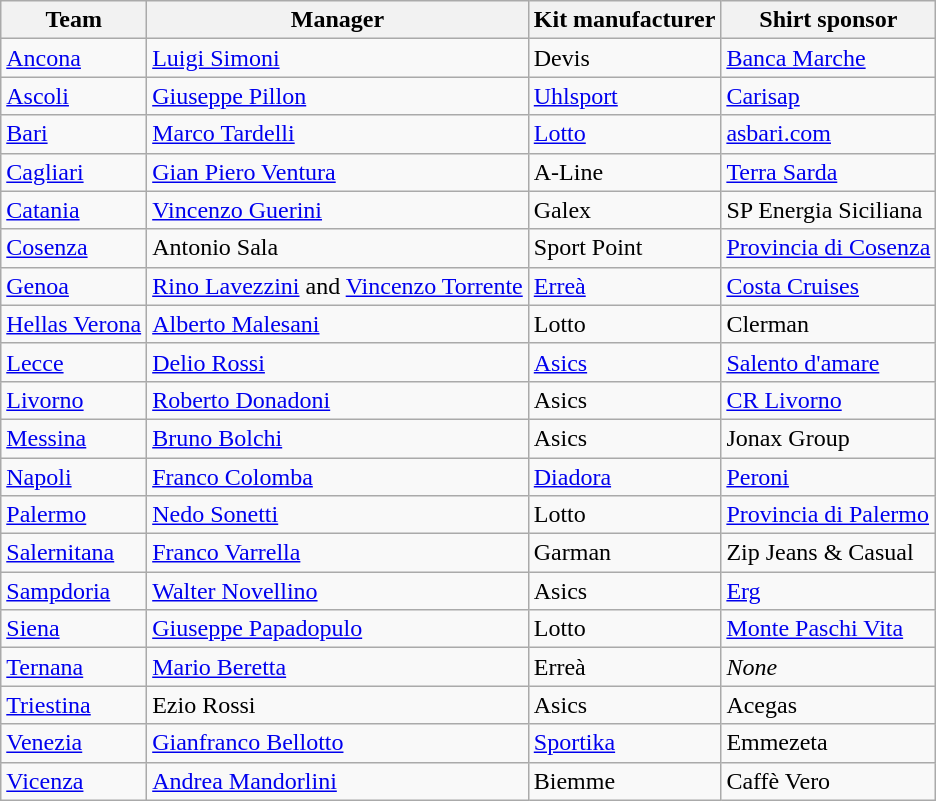<table class="wikitable sortable">
<tr>
<th>Team</th>
<th>Manager</th>
<th>Kit manufacturer</th>
<th>Shirt sponsor</th>
</tr>
<tr>
<td><a href='#'>Ancona</a></td>
<td> <a href='#'>Luigi Simoni</a></td>
<td>Devis</td>
<td><a href='#'>Banca Marche</a></td>
</tr>
<tr>
<td><a href='#'>Ascoli</a></td>
<td> <a href='#'>Giuseppe Pillon</a></td>
<td><a href='#'>Uhlsport</a></td>
<td><a href='#'>Carisap</a></td>
</tr>
<tr>
<td><a href='#'>Bari</a></td>
<td> <a href='#'>Marco Tardelli</a></td>
<td><a href='#'>Lotto</a></td>
<td><a href='#'>asbari.com</a></td>
</tr>
<tr>
<td><a href='#'>Cagliari</a></td>
<td> <a href='#'>Gian Piero Ventura</a></td>
<td>A-Line</td>
<td><a href='#'>Terra Sarda</a></td>
</tr>
<tr>
<td><a href='#'>Catania</a></td>
<td> <a href='#'>Vincenzo Guerini</a></td>
<td>Galex</td>
<td>SP Energia Siciliana</td>
</tr>
<tr>
<td><a href='#'>Cosenza</a></td>
<td> Antonio Sala</td>
<td>Sport Point</td>
<td><a href='#'>Provincia di Cosenza</a></td>
</tr>
<tr>
<td><a href='#'>Genoa</a></td>
<td> <a href='#'>Rino Lavezzini</a> and  <a href='#'>Vincenzo Torrente</a></td>
<td><a href='#'>Erreà</a></td>
<td><a href='#'>Costa Cruises</a></td>
</tr>
<tr>
<td><a href='#'>Hellas Verona</a></td>
<td> <a href='#'>Alberto Malesani</a></td>
<td>Lotto</td>
<td>Clerman</td>
</tr>
<tr>
<td><a href='#'>Lecce</a></td>
<td> <a href='#'>Delio Rossi</a></td>
<td><a href='#'>Asics</a></td>
<td><a href='#'>Salento d'amare</a></td>
</tr>
<tr>
<td><a href='#'>Livorno</a></td>
<td> <a href='#'>Roberto Donadoni</a></td>
<td>Asics</td>
<td><a href='#'>CR Livorno</a></td>
</tr>
<tr>
<td><a href='#'>Messina</a></td>
<td> <a href='#'>Bruno Bolchi</a></td>
<td>Asics</td>
<td>Jonax Group</td>
</tr>
<tr>
<td><a href='#'>Napoli</a></td>
<td> <a href='#'>Franco Colomba</a></td>
<td><a href='#'>Diadora</a></td>
<td><a href='#'>Peroni</a></td>
</tr>
<tr>
<td><a href='#'>Palermo</a></td>
<td> <a href='#'>Nedo Sonetti</a></td>
<td>Lotto</td>
<td><a href='#'>Provincia di Palermo</a></td>
</tr>
<tr>
<td><a href='#'>Salernitana</a></td>
<td> <a href='#'>Franco Varrella</a></td>
<td>Garman</td>
<td>Zip Jeans & Casual</td>
</tr>
<tr>
<td><a href='#'>Sampdoria</a></td>
<td> <a href='#'>Walter Novellino</a></td>
<td>Asics</td>
<td><a href='#'>Erg</a></td>
</tr>
<tr>
<td><a href='#'>Siena</a></td>
<td> <a href='#'>Giuseppe Papadopulo</a></td>
<td>Lotto</td>
<td><a href='#'>Monte Paschi Vita</a></td>
</tr>
<tr>
<td><a href='#'>Ternana</a></td>
<td> <a href='#'>Mario Beretta</a></td>
<td>Erreà</td>
<td><em>None</em></td>
</tr>
<tr>
<td><a href='#'>Triestina</a></td>
<td> Ezio Rossi</td>
<td>Asics</td>
<td>Acegas</td>
</tr>
<tr>
<td><a href='#'>Venezia</a></td>
<td> <a href='#'>Gianfranco Bellotto</a></td>
<td><a href='#'>Sportika</a></td>
<td>Emmezeta</td>
</tr>
<tr>
<td><a href='#'>Vicenza</a></td>
<td> <a href='#'>Andrea Mandorlini</a></td>
<td>Biemme</td>
<td>Caffè Vero</td>
</tr>
</table>
